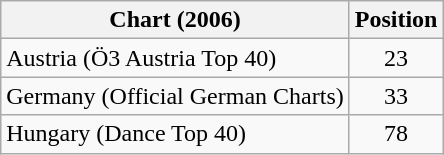<table class="wikitable sortable">
<tr>
<th>Chart (2006)</th>
<th>Position</th>
</tr>
<tr>
<td>Austria (Ö3 Austria Top 40)</td>
<td align="center">23</td>
</tr>
<tr>
<td>Germany (Official German Charts)</td>
<td align="center">33</td>
</tr>
<tr>
<td>Hungary (Dance Top 40)</td>
<td align="center">78</td>
</tr>
</table>
